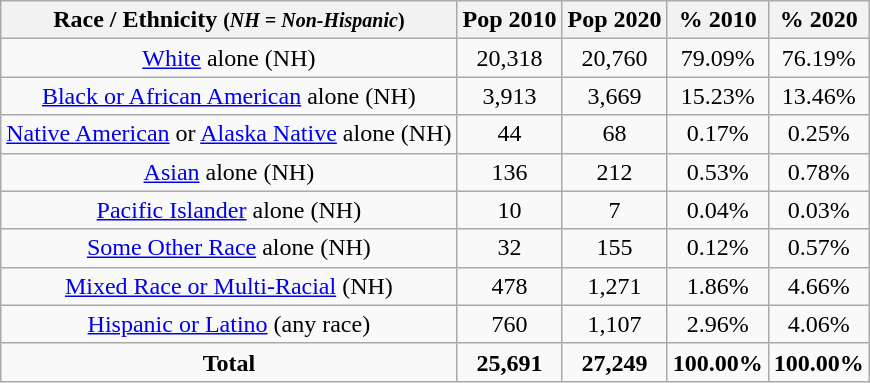<table class="wikitable" style="text-align:center;">
<tr>
<th>Race / Ethnicity <small>(<em>NH = Non-Hispanic</em>)</small></th>
<th>Pop 2010</th>
<th>Pop 2020</th>
<th>% 2010</th>
<th>% 2020</th>
</tr>
<tr>
<td><a href='#'>White</a> alone (NH)</td>
<td>20,318</td>
<td>20,760</td>
<td>79.09%</td>
<td>76.19%</td>
</tr>
<tr>
<td><a href='#'>Black or African American</a> alone (NH)</td>
<td>3,913</td>
<td>3,669</td>
<td>15.23%</td>
<td>13.46%</td>
</tr>
<tr>
<td><a href='#'>Native American</a> or <a href='#'>Alaska Native</a> alone (NH)</td>
<td>44</td>
<td>68</td>
<td>0.17%</td>
<td>0.25%</td>
</tr>
<tr>
<td><a href='#'>Asian</a> alone (NH)</td>
<td>136</td>
<td>212</td>
<td>0.53%</td>
<td>0.78%</td>
</tr>
<tr>
<td><a href='#'>Pacific Islander</a> alone (NH)</td>
<td>10</td>
<td>7</td>
<td>0.04%</td>
<td>0.03%</td>
</tr>
<tr>
<td><a href='#'>Some Other Race</a> alone (NH)</td>
<td>32</td>
<td>155</td>
<td>0.12%</td>
<td>0.57%</td>
</tr>
<tr>
<td><a href='#'>Mixed Race or Multi-Racial</a> (NH)</td>
<td>478</td>
<td>1,271</td>
<td>1.86%</td>
<td>4.66%</td>
</tr>
<tr>
<td><a href='#'>Hispanic or Latino</a> (any race)</td>
<td>760</td>
<td>1,107</td>
<td>2.96%</td>
<td>4.06%</td>
</tr>
<tr>
<td><strong>Total</strong></td>
<td><strong>25,691</strong></td>
<td><strong>27,249</strong></td>
<td><strong>100.00%</strong></td>
<td><strong>100.00%</strong></td>
</tr>
</table>
